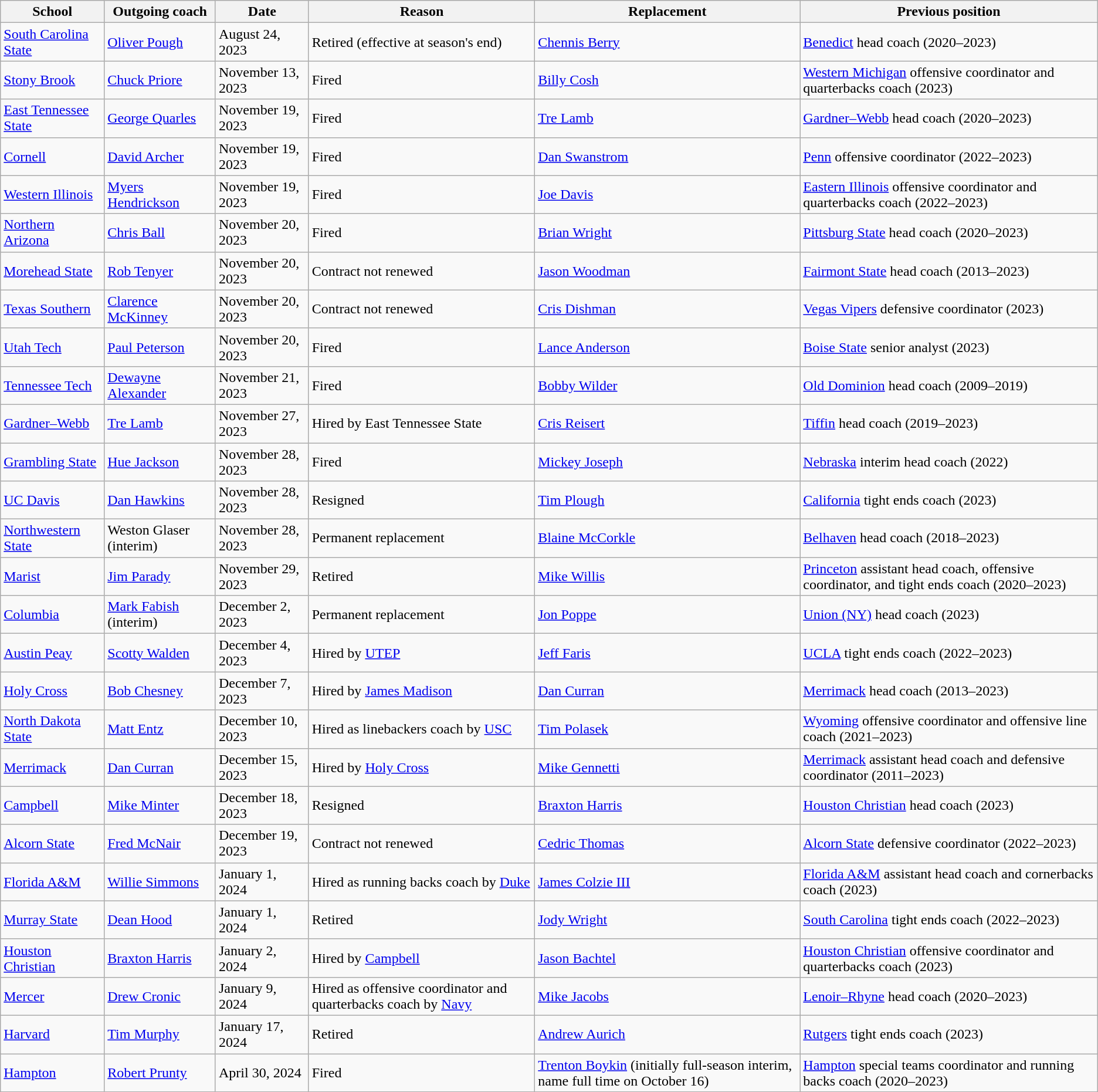<table class="wikitable sortable">
<tr>
<th>School</th>
<th>Outgoing coach</th>
<th>Date</th>
<th>Reason</th>
<th>Replacement</th>
<th>Previous position</th>
</tr>
<tr>
<td><a href='#'>South Carolina State</a></td>
<td><a href='#'>Oliver Pough</a></td>
<td>August 24, 2023</td>
<td>Retired (effective at season's end)</td>
<td><a href='#'>Chennis Berry</a></td>
<td><a href='#'>Benedict</a> head coach (2020–2023)</td>
</tr>
<tr>
<td><a href='#'>Stony Brook</a></td>
<td><a href='#'>Chuck Priore</a></td>
<td>November 13, 2023</td>
<td>Fired</td>
<td><a href='#'>Billy Cosh</a></td>
<td><a href='#'>Western Michigan</a> offensive coordinator and quarterbacks coach (2023)</td>
</tr>
<tr>
<td><a href='#'>East Tennessee State</a></td>
<td><a href='#'>George Quarles</a></td>
<td>November 19, 2023</td>
<td>Fired</td>
<td><a href='#'>Tre Lamb</a></td>
<td><a href='#'>Gardner–Webb</a> head coach (2020–2023)</td>
</tr>
<tr>
<td><a href='#'>Cornell</a></td>
<td><a href='#'>David Archer</a></td>
<td>November 19, 2023</td>
<td>Fired</td>
<td><a href='#'>Dan Swanstrom</a></td>
<td><a href='#'>Penn</a> offensive coordinator (2022–2023)</td>
</tr>
<tr>
<td><a href='#'>Western Illinois</a></td>
<td><a href='#'>Myers Hendrickson</a></td>
<td>November 19, 2023</td>
<td>Fired</td>
<td><a href='#'>Joe Davis</a></td>
<td><a href='#'>Eastern Illinois</a> offensive coordinator and quarterbacks coach (2022–2023)</td>
</tr>
<tr>
<td><a href='#'>Northern Arizona</a></td>
<td><a href='#'>Chris Ball</a></td>
<td>November 20, 2023</td>
<td>Fired</td>
<td><a href='#'>Brian Wright</a></td>
<td><a href='#'>Pittsburg State</a> head coach (2020–2023)</td>
</tr>
<tr>
<td><a href='#'>Morehead State</a></td>
<td><a href='#'>Rob Tenyer</a></td>
<td>November 20, 2023</td>
<td>Contract not renewed</td>
<td><a href='#'>Jason Woodman</a></td>
<td><a href='#'>Fairmont State</a> head coach (2013–2023)</td>
</tr>
<tr>
<td><a href='#'>Texas Southern</a></td>
<td><a href='#'>Clarence McKinney</a></td>
<td>November 20, 2023</td>
<td>Contract not renewed</td>
<td><a href='#'>Cris Dishman</a></td>
<td><a href='#'>Vegas Vipers</a> defensive coordinator (2023)</td>
</tr>
<tr>
<td><a href='#'>Utah Tech</a></td>
<td><a href='#'>Paul Peterson</a></td>
<td>November 20, 2023</td>
<td>Fired</td>
<td><a href='#'>Lance Anderson</a></td>
<td><a href='#'>Boise State</a> senior analyst (2023)</td>
</tr>
<tr>
<td><a href='#'>Tennessee Tech</a></td>
<td><a href='#'>Dewayne Alexander</a></td>
<td>November 21, 2023</td>
<td>Fired</td>
<td><a href='#'>Bobby Wilder</a></td>
<td><a href='#'>Old Dominion</a> head coach (2009–2019)</td>
</tr>
<tr>
<td><a href='#'>Gardner–Webb</a></td>
<td><a href='#'>Tre Lamb</a></td>
<td>November 27, 2023</td>
<td>Hired by East Tennessee State</td>
<td><a href='#'>Cris Reisert</a></td>
<td><a href='#'>Tiffin</a> head coach (2019–2023)</td>
</tr>
<tr>
<td><a href='#'>Grambling State</a></td>
<td><a href='#'>Hue Jackson</a></td>
<td>November 28, 2023</td>
<td>Fired</td>
<td><a href='#'>Mickey Joseph</a></td>
<td><a href='#'>Nebraska</a> interim head coach (2022)</td>
</tr>
<tr>
<td><a href='#'>UC Davis</a></td>
<td><a href='#'>Dan Hawkins</a></td>
<td>November 28, 2023</td>
<td>Resigned</td>
<td><a href='#'>Tim Plough</a></td>
<td><a href='#'>California</a> tight ends coach (2023)</td>
</tr>
<tr>
<td><a href='#'>Northwestern State</a></td>
<td>Weston Glaser (interim)</td>
<td>November 28, 2023</td>
<td>Permanent replacement</td>
<td><a href='#'>Blaine McCorkle</a></td>
<td><a href='#'>Belhaven</a> head coach (2018–2023)</td>
</tr>
<tr>
<td><a href='#'>Marist</a></td>
<td><a href='#'>Jim Parady</a></td>
<td>November 29, 2023</td>
<td>Retired</td>
<td><a href='#'>Mike Willis</a></td>
<td><a href='#'>Princeton</a> assistant head coach, offensive coordinator, and tight ends coach (2020–2023)</td>
</tr>
<tr>
<td><a href='#'>Columbia</a></td>
<td><a href='#'>Mark Fabish</a> (interim)</td>
<td>December 2, 2023</td>
<td>Permanent replacement</td>
<td><a href='#'>Jon Poppe</a></td>
<td><a href='#'>Union (NY)</a> head coach (2023)</td>
</tr>
<tr>
<td><a href='#'>Austin Peay</a></td>
<td><a href='#'>Scotty Walden</a></td>
<td>December 4, 2023</td>
<td>Hired by <a href='#'>UTEP</a></td>
<td><a href='#'>Jeff Faris</a></td>
<td><a href='#'>UCLA</a> tight ends coach (2022–2023)</td>
</tr>
<tr>
<td><a href='#'>Holy Cross</a></td>
<td><a href='#'>Bob Chesney</a></td>
<td>December 7, 2023</td>
<td>Hired by <a href='#'>James Madison</a></td>
<td><a href='#'>Dan Curran</a></td>
<td><a href='#'>Merrimack</a> head coach (2013–2023)</td>
</tr>
<tr>
<td><a href='#'>North Dakota State</a></td>
<td><a href='#'>Matt Entz</a></td>
<td>December 10, 2023</td>
<td>Hired as linebackers coach by <a href='#'>USC</a></td>
<td><a href='#'>Tim Polasek</a></td>
<td><a href='#'>Wyoming</a> offensive coordinator and offensive line coach (2021–2023)</td>
</tr>
<tr>
<td><a href='#'>Merrimack</a></td>
<td><a href='#'>Dan Curran</a></td>
<td>December 15, 2023</td>
<td>Hired by <a href='#'>Holy Cross</a></td>
<td><a href='#'>Mike Gennetti</a></td>
<td><a href='#'>Merrimack</a> assistant head coach and defensive coordinator (2011–2023)</td>
</tr>
<tr>
<td><a href='#'>Campbell</a></td>
<td><a href='#'>Mike Minter</a></td>
<td>December 18, 2023</td>
<td>Resigned</td>
<td><a href='#'>Braxton Harris</a></td>
<td><a href='#'>Houston Christian</a> head coach (2023)</td>
</tr>
<tr>
<td><a href='#'>Alcorn State</a></td>
<td><a href='#'>Fred McNair</a></td>
<td>December 19, 2023</td>
<td>Contract not renewed</td>
<td><a href='#'>Cedric Thomas</a></td>
<td><a href='#'>Alcorn State</a> defensive coordinator (2022–2023)</td>
</tr>
<tr>
<td><a href='#'>Florida A&M</a></td>
<td><a href='#'>Willie Simmons</a></td>
<td>January 1, 2024</td>
<td>Hired as running backs coach by <a href='#'>Duke</a></td>
<td><a href='#'>James Colzie III</a></td>
<td><a href='#'>Florida A&M</a> assistant head coach and cornerbacks coach (2023)</td>
</tr>
<tr>
<td><a href='#'>Murray State</a></td>
<td><a href='#'>Dean Hood</a></td>
<td>January 1, 2024</td>
<td>Retired</td>
<td><a href='#'>Jody Wright</a></td>
<td><a href='#'>South Carolina</a> tight ends coach (2022–2023)</td>
</tr>
<tr>
<td><a href='#'>Houston Christian</a></td>
<td><a href='#'>Braxton Harris</a></td>
<td>January 2, 2024</td>
<td>Hired by <a href='#'>Campbell</a></td>
<td><a href='#'>Jason Bachtel</a></td>
<td><a href='#'>Houston Christian</a> offensive coordinator and quarterbacks coach (2023)</td>
</tr>
<tr>
<td><a href='#'>Mercer</a></td>
<td><a href='#'>Drew Cronic</a></td>
<td>January 9, 2024</td>
<td>Hired as offensive coordinator and quarterbacks coach by <a href='#'>Navy</a></td>
<td><a href='#'>Mike Jacobs</a></td>
<td><a href='#'>Lenoir–Rhyne</a> head coach (2020–2023)</td>
</tr>
<tr>
<td><a href='#'>Harvard</a></td>
<td><a href='#'>Tim Murphy</a></td>
<td>January 17, 2024</td>
<td>Retired</td>
<td><a href='#'>Andrew Aurich</a></td>
<td><a href='#'>Rutgers</a> tight ends coach (2023)</td>
</tr>
<tr>
<td><a href='#'>Hampton</a></td>
<td><a href='#'>Robert Prunty</a></td>
<td>April 30, 2024</td>
<td>Fired</td>
<td><a href='#'>Trenton Boykin</a> (initially full-season interim, name full time on October 16)</td>
<td><a href='#'>Hampton</a> special teams coordinator and running backs coach (2020–2023)</td>
</tr>
</table>
